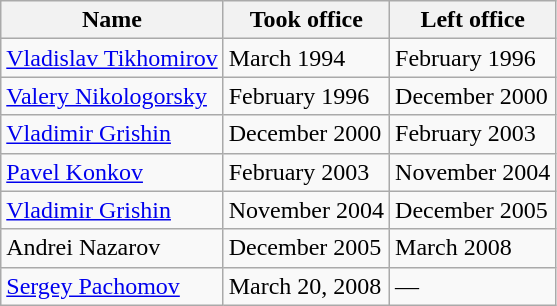<table class="wikitable">
<tr>
<th>Name</th>
<th>Took office</th>
<th>Left office</th>
</tr>
<tr>
<td><a href='#'>Vladislav Tikhomirov</a></td>
<td>March 1994</td>
<td>February 1996</td>
</tr>
<tr>
<td><a href='#'>Valery Nikologorsky</a></td>
<td>February 1996</td>
<td>December 2000</td>
</tr>
<tr>
<td><a href='#'>Vladimir Grishin</a></td>
<td>December 2000</td>
<td>February 2003</td>
</tr>
<tr>
<td><a href='#'>Pavel Konkov</a></td>
<td>February 2003</td>
<td>November 2004</td>
</tr>
<tr>
<td><a href='#'>Vladimir Grishin</a></td>
<td>November 2004</td>
<td>December 2005</td>
</tr>
<tr>
<td>Andrei Nazarov</td>
<td>December 2005</td>
<td>March 2008</td>
</tr>
<tr>
<td><a href='#'>Sergey Pachomov</a></td>
<td>March 20, 2008</td>
<td>—</td>
</tr>
</table>
